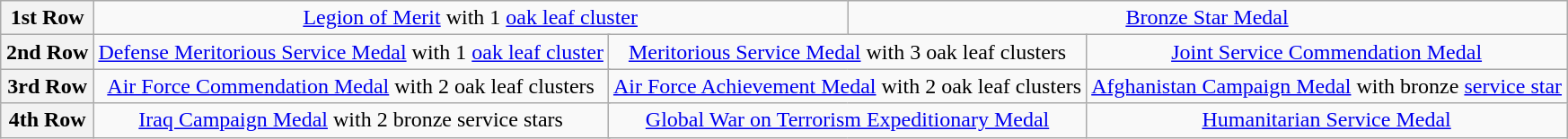<table class="wikitable" style="margin:1em auto; text-align:center;">
<tr>
<th>1st Row</th>
<td colspan="5"><a href='#'>Legion of Merit</a> with 1 <a href='#'>oak leaf cluster</a></td>
<td colspan="5"><a href='#'>Bronze Star Medal</a></td>
</tr>
<tr>
<th>2nd Row</th>
<td colspan="3"><a href='#'>Defense Meritorious Service Medal</a> with 1 <a href='#'>oak leaf cluster</a></td>
<td colspan="3"><a href='#'>Meritorious Service Medal</a> with 3 oak leaf clusters</td>
<td colspan="3"><a href='#'>Joint Service Commendation Medal</a></td>
</tr>
<tr>
<th>3rd Row</th>
<td colspan="3"><a href='#'>Air Force Commendation Medal</a> with 2 oak leaf clusters</td>
<td colspan="3"><a href='#'>Air Force Achievement Medal</a> with 2 oak leaf clusters</td>
<td colspan="3"><a href='#'>Afghanistan Campaign Medal</a> with bronze <a href='#'>service star</a></td>
</tr>
<tr>
<th>4th Row</th>
<td colspan="3"><a href='#'>Iraq Campaign Medal</a> with 2 bronze service stars</td>
<td colspan="3"><a href='#'>Global War on Terrorism Expeditionary Medal</a></td>
<td colspan="3"><a href='#'>Humanitarian Service Medal</a></td>
</tr>
</table>
